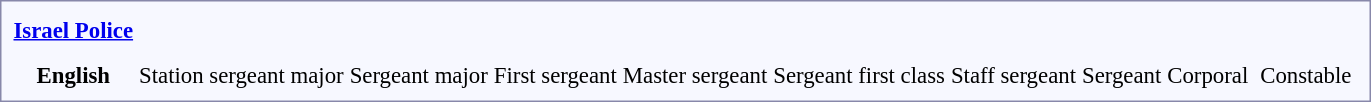<table style="border:1px solid #8888aa; background-color:#f7f8ff; padding:5px; font-size:95%; margin: 0px 12px 12px 0px;">
<tr style="text-align:center;">
<th rowspan=2> <a href='#'>Israel Police</a><br></th>
<td colspan=3></td>
<td colspan=3></td>
<td colspan=1></td>
<td colspan=1></td>
<td colspan=2></td>
<td colspan=6></td>
<td colspan=6></td>
<td colspan=4></td>
<td colspan=2 rowspan=2></td>
<td colspan=6></td>
<td colspan=2 rowspan=2></td>
</tr>
<tr style="text-align:center;">
<td colspan=3><br></td>
<td colspan=3><br></td>
<td colspan=1><br></td>
<td colspan=1><br></td>
<td colspan=2><br></td>
<td colspan=6><br></td>
<td colspan=6><br></td>
<td colspan=4><br></td>
<td colspan=6><br></td>
</tr>
<tr style="text-align:center;">
</tr>
<tr style="text-align:center;">
<td colspan=38></td>
</tr>
<tr style="text-align:center;">
<th>English</th>
<td colspan=3>Station sergeant major</td>
<td colspan=3>Sergeant major</td>
<td colspan=1>First sergeant</td>
<td colspan=1>Master sergeant</td>
<td colspan=2>Sergeant first class</td>
<td colspan=6>Staff sergeant</td>
<td colspan=6>Sergeant</td>
<td colspan=4>Corporal</td>
<td colspan=2></td>
<td colspan=6>Constable</td>
</tr>
</table>
